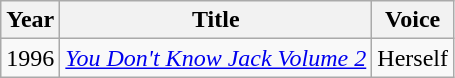<table class="wikitable">
<tr>
<th>Year</th>
<th>Title</th>
<th>Voice</th>
</tr>
<tr>
<td>1996</td>
<td><em><a href='#'>You Don't Know Jack Volume 2</a></em></td>
<td>Herself</td>
</tr>
</table>
